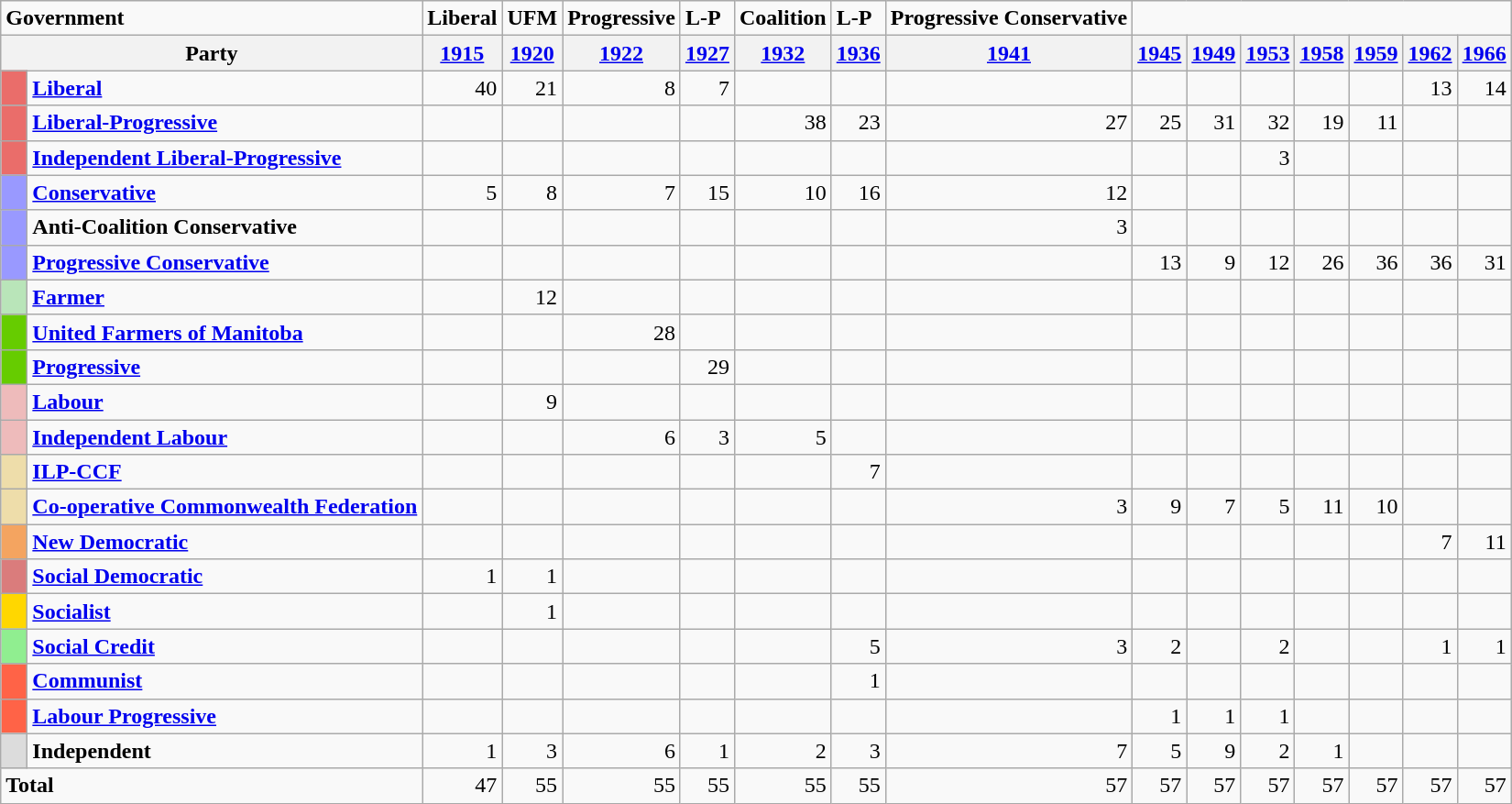<table class="wikitable">
<tr>
<td colspan = "2"><strong>Government</strong></td>
<td><strong>Liberal</strong></td>
<td><strong>UFM</strong></td>
<td><strong>Progressive</strong></td>
<td><strong>L-P</strong></td>
<td><strong>Coalition</strong></td>
<td><strong>L-P</strong></td>
<td><strong>Progressive Conservative</strong></td>
</tr>
<tr>
<th colspan = "2">Party</th>
<th><a href='#'>1915</a></th>
<th><a href='#'>1920</a></th>
<th><a href='#'>1922</a></th>
<th><a href='#'>1927</a></th>
<th><a href='#'>1932</a></th>
<th><a href='#'>1936</a></th>
<th><a href='#'>1941</a></th>
<th><a href='#'>1945</a></th>
<th><a href='#'>1949</a></th>
<th><a href='#'>1953</a></th>
<th><a href='#'>1958</a></th>
<th><a href='#'>1959</a></th>
<th><a href='#'>1962</a></th>
<th><a href='#'>1966</a></th>
</tr>
<tr align = "right">
<td bgcolor="#EA6D6A">   </td>
<td align="left"><strong><a href='#'>Liberal</a></strong></td>
<td>40</td>
<td>21</td>
<td>8</td>
<td>7</td>
<td></td>
<td></td>
<td></td>
<td></td>
<td></td>
<td></td>
<td></td>
<td></td>
<td>13</td>
<td>14</td>
</tr>
<tr align = "right">
<td bgcolor="#EA6D6A">   </td>
<td align="left"><strong><a href='#'>Liberal-Progressive</a></strong></td>
<td></td>
<td></td>
<td></td>
<td></td>
<td>38</td>
<td>23</td>
<td>27</td>
<td>25</td>
<td>31</td>
<td>32</td>
<td>19</td>
<td>11</td>
<td></td>
<td></td>
</tr>
<tr align = "right">
<td bgcolor="#EA6D6A">   </td>
<td align="left"><strong><a href='#'>Independent Liberal-Progressive</a></strong></td>
<td></td>
<td></td>
<td></td>
<td></td>
<td></td>
<td></td>
<td></td>
<td></td>
<td></td>
<td>3</td>
<td></td>
<td></td>
<td></td>
<td></td>
</tr>
<tr align = "right">
<td bgcolor="#9999FF">   </td>
<td align="left"><strong><a href='#'>Conservative</a></strong></td>
<td>5</td>
<td>8</td>
<td>7</td>
<td>15</td>
<td>10</td>
<td>16</td>
<td>12</td>
<td></td>
<td></td>
<td></td>
<td></td>
<td></td>
<td></td>
<td></td>
</tr>
<tr align = "right">
<td bgcolor="#9999FF">   </td>
<td align="left"><strong>Anti-Coalition Conservative</strong></td>
<td></td>
<td></td>
<td></td>
<td></td>
<td></td>
<td></td>
<td>3</td>
<td></td>
<td></td>
<td></td>
<td></td>
<td></td>
<td></td>
<td></td>
</tr>
<tr align = "right">
<td bgcolor="#9999FF">   </td>
<td align="left"><strong><a href='#'>Progressive Conservative</a></strong></td>
<td></td>
<td></td>
<td></td>
<td></td>
<td></td>
<td></td>
<td></td>
<td>13</td>
<td>9</td>
<td>12</td>
<td>26</td>
<td>36</td>
<td>36</td>
<td>31</td>
</tr>
<tr align = "right">
<td bgcolor="#B9E5B9">   </td>
<td align="left"><strong><a href='#'>Farmer</a></strong></td>
<td></td>
<td>12</td>
<td></td>
<td></td>
<td></td>
<td></td>
<td></td>
<td></td>
<td></td>
<td></td>
<td></td>
<td></td>
<td></td>
<td></td>
</tr>
<tr align = "right">
<td bgcolor="#66CC00">   </td>
<td align="left"><strong><a href='#'>United Farmers of Manitoba</a></strong></td>
<td></td>
<td></td>
<td>28</td>
<td></td>
<td></td>
<td></td>
<td></td>
<td></td>
<td></td>
<td></td>
<td></td>
<td></td>
<td></td>
<td></td>
</tr>
<tr align = "right">
<td bgcolor="#66CC00">   </td>
<td align="left"><strong><a href='#'>Progressive</a></strong></td>
<td></td>
<td></td>
<td></td>
<td>29</td>
<td></td>
<td></td>
<td></td>
<td></td>
<td></td>
<td></td>
<td></td>
<td></td>
<td></td>
<td></td>
</tr>
<tr align = "right">
<td bgcolor="#EEBBBB">   </td>
<td align="left"><strong><a href='#'>Labour</a></strong></td>
<td></td>
<td>9</td>
<td></td>
<td></td>
<td></td>
<td></td>
<td></td>
<td></td>
<td></td>
<td></td>
<td></td>
<td></td>
<td></td>
<td></td>
</tr>
<tr align = "right">
<td bgcolor="#EEBBBB">   </td>
<td align="left"><strong><a href='#'>Independent Labour</a></strong></td>
<td></td>
<td></td>
<td>6</td>
<td>3</td>
<td>5</td>
<td></td>
<td></td>
<td></td>
<td></td>
<td></td>
<td></td>
<td></td>
<td></td>
<td></td>
</tr>
<tr align = "right">
<td bgcolor="#EEDDAA">   </td>
<td align="left"><strong><a href='#'>ILP-CCF</a></strong></td>
<td></td>
<td></td>
<td></td>
<td></td>
<td></td>
<td>7</td>
<td></td>
<td></td>
<td></td>
<td></td>
<td></td>
<td></td>
<td></td>
<td></td>
</tr>
<tr align = "right">
<td bgcolor="#EEDDAA">   </td>
<td align="left"><strong><a href='#'>Co-operative Commonwealth Federation</a></strong></td>
<td></td>
<td></td>
<td></td>
<td></td>
<td></td>
<td></td>
<td>3</td>
<td>9</td>
<td>7</td>
<td>5</td>
<td>11</td>
<td>10</td>
<td></td>
<td></td>
</tr>
<tr align = "right">
<td bgcolor="#F4A460">   </td>
<td align="left"><strong><a href='#'>New Democratic</a></strong></td>
<td></td>
<td></td>
<td></td>
<td></td>
<td></td>
<td></td>
<td></td>
<td></td>
<td></td>
<td></td>
<td></td>
<td></td>
<td>7</td>
<td>11</td>
</tr>
<tr align = "right">
<td bgcolor="#DA7C7C">   </td>
<td align="left"><strong><a href='#'>Social Democratic</a></strong></td>
<td>1</td>
<td>1</td>
<td></td>
<td></td>
<td></td>
<td></td>
<td></td>
<td></td>
<td></td>
<td></td>
<td></td>
<td></td>
<td></td>
<td></td>
</tr>
<tr align = "right">
<td bgcolor="#FFD700">   </td>
<td align="left"><strong><a href='#'>Socialist</a></strong></td>
<td></td>
<td>1</td>
<td></td>
<td></td>
<td></td>
<td></td>
<td></td>
<td></td>
<td></td>
<td></td>
<td></td>
<td></td>
<td></td>
<td></td>
</tr>
<tr align = "right">
<td bgcolor="#90EE90">   </td>
<td align="left"><strong><a href='#'>Social Credit</a></strong></td>
<td></td>
<td></td>
<td></td>
<td></td>
<td></td>
<td>5</td>
<td>3</td>
<td>2</td>
<td></td>
<td>2</td>
<td></td>
<td></td>
<td>1</td>
<td>1</td>
</tr>
<tr align = "right">
<td bgcolor="#FF6347">   </td>
<td align="left"><strong><a href='#'>Communist</a></strong></td>
<td></td>
<td></td>
<td></td>
<td></td>
<td></td>
<td>1</td>
<td></td>
<td></td>
<td></td>
<td></td>
<td></td>
<td></td>
<td></td>
<td></td>
</tr>
<tr align = "right">
<td bgcolor="#FF6347">   </td>
<td align="left"><strong><a href='#'>Labour Progressive</a></strong></td>
<td></td>
<td></td>
<td></td>
<td></td>
<td></td>
<td></td>
<td></td>
<td>1</td>
<td>1</td>
<td>1</td>
<td></td>
<td></td>
<td></td>
<td></td>
</tr>
<tr align = "right">
<td bgcolor="#DCDCDC">   </td>
<td align="left"><strong>Independent</strong></td>
<td>1</td>
<td>3</td>
<td>6</td>
<td>1</td>
<td>2</td>
<td>3</td>
<td>7</td>
<td>5</td>
<td>9</td>
<td>2</td>
<td>1</td>
<td></td>
<td></td>
<td></td>
</tr>
<tr align = "right">
<td colspan = "2" align="left"><strong>Total</strong></td>
<td>47</td>
<td>55</td>
<td>55</td>
<td>55</td>
<td>55</td>
<td>55</td>
<td>57</td>
<td>57</td>
<td>57</td>
<td>57</td>
<td>57</td>
<td>57</td>
<td>57</td>
<td>57</td>
</tr>
</table>
